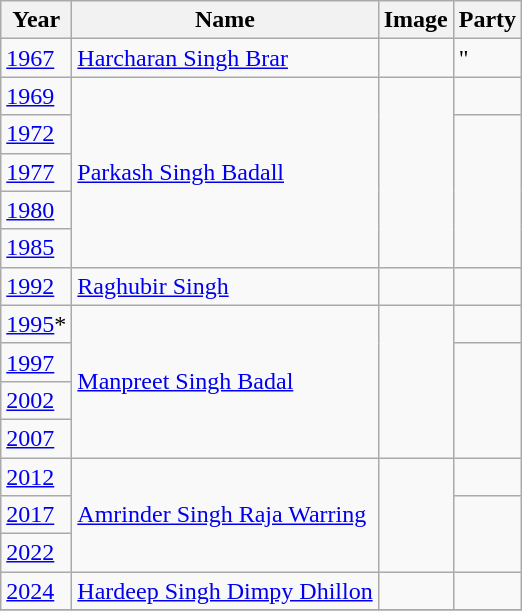<table class ="wikitable sortable">
<tr>
<th>Year</th>
<th>Name</th>
<th>Image</th>
<th colspan=2>Party</th>
</tr>
<tr>
<td><a href='#'>1967</a></td>
<td><a href='#'>Harcharan Singh Brar</a></td>
<td></td>
<td>"</td>
</tr>
<tr>
<td><a href='#'>1969</a></td>
<td rowspan=5><a href='#'>Parkash Singh Badall</a></td>
<td rowspan="5"></td>
<td></td>
</tr>
<tr>
<td><a href='#'>1972</a></td>
</tr>
<tr>
<td><a href='#'>1977</a></td>
</tr>
<tr>
<td><a href='#'>1980</a></td>
</tr>
<tr>
<td><a href='#'>1985</a></td>
</tr>
<tr>
<td><a href='#'>1992</a></td>
<td><a href='#'>Raghubir Singh</a></td>
<td></td>
<td></td>
</tr>
<tr>
<td><a href='#'>1995</a>*</td>
<td rowspan=4><a href='#'>Manpreet Singh Badal</a></td>
<td rowspan="4"></td>
<td></td>
</tr>
<tr>
<td><a href='#'>1997</a></td>
</tr>
<tr>
<td><a href='#'>2002</a></td>
</tr>
<tr>
<td><a href='#'>2007</a></td>
</tr>
<tr>
<td><a href='#'>2012</a></td>
<td rowspan=3><a href='#'>Amrinder Singh Raja Warring</a></td>
<td rowspan="3"></td>
<td></td>
</tr>
<tr>
<td><a href='#'>2017</a></td>
</tr>
<tr>
<td><a href='#'>2022</a></td>
</tr>
<tr>
<td><a href='#'>2024</a></td>
<td><a href='#'>Hardeep Singh Dimpy Dhillon</a></td>
<td></td>
<td></td>
</tr>
<tr>
</tr>
</table>
